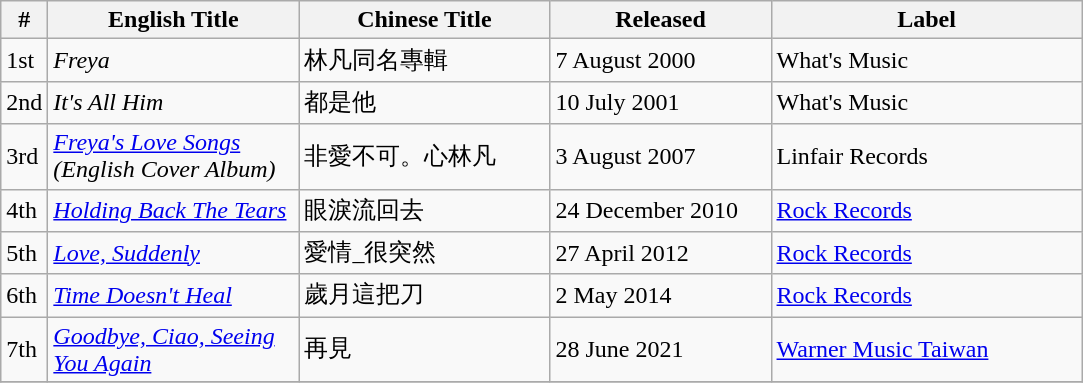<table class="wikitable">
<tr>
<th>#</th>
<th width="160px">English Title</th>
<th width="160px">Chinese Title</th>
<th width="140px">Released</th>
<th width="200px">Label</th>
</tr>
<tr>
<td>1st</td>
<td><em>Freya</em></td>
<td>林凡同名專輯</td>
<td>7 August 2000</td>
<td>What's Music</td>
</tr>
<tr>
<td>2nd</td>
<td><em>It's All Him</em></td>
<td>都是他</td>
<td>10 July 2001</td>
<td>What's Music</td>
</tr>
<tr>
<td>3rd</td>
<td><em><a href='#'>Freya's Love Songs</a> (English Cover Album)</em></td>
<td>非愛不可。心林凡</td>
<td>3 August 2007</td>
<td>Linfair Records</td>
</tr>
<tr>
<td>4th</td>
<td><em><a href='#'>Holding Back The Tears</a></em></td>
<td>眼淚流回去</td>
<td>24 December 2010</td>
<td><a href='#'>Rock Records</a></td>
</tr>
<tr>
<td>5th</td>
<td><em><a href='#'>Love, Suddenly</a></em></td>
<td>愛情_很突然</td>
<td>27 April 2012</td>
<td><a href='#'>Rock Records</a></td>
</tr>
<tr>
<td>6th</td>
<td><em><a href='#'>Time Doesn't Heal</a></em></td>
<td>歲月這把刀</td>
<td>2 May 2014</td>
<td><a href='#'>Rock Records</a></td>
</tr>
<tr>
<td>7th</td>
<td><em><a href='#'>Goodbye, Ciao, Seeing You Again</a></em></td>
<td>再見</td>
<td>28 June 2021</td>
<td><a href='#'>Warner Music Taiwan</a></td>
</tr>
<tr>
</tr>
</table>
